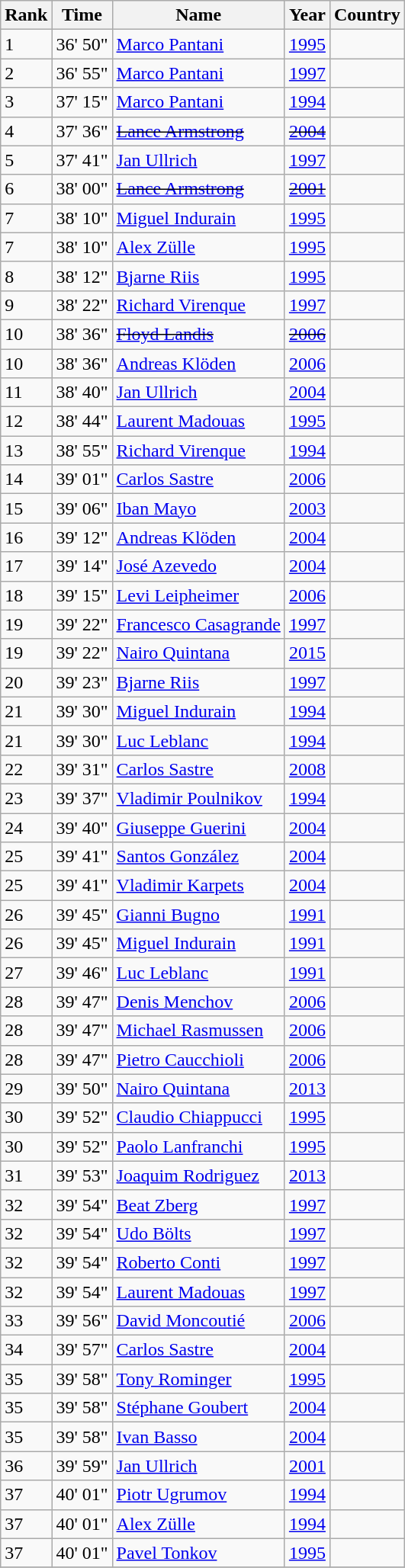<table class="wikitable">
<tr>
<th>Rank</th>
<th>Time</th>
<th>Name</th>
<th>Year</th>
<th>Country</th>
</tr>
<tr>
<td>1</td>
<td>36' 50"</td>
<td><a href='#'>Marco Pantani</a></td>
<td><a href='#'>1995</a></td>
<td></td>
</tr>
<tr>
<td>2</td>
<td>36' 55"</td>
<td><a href='#'>Marco Pantani</a></td>
<td><a href='#'>1997</a></td>
<td></td>
</tr>
<tr>
<td>3</td>
<td>37' 15"</td>
<td><a href='#'>Marco Pantani</a></td>
<td><a href='#'>1994</a></td>
<td></td>
</tr>
<tr>
<td>4</td>
<td>37' 36"</td>
<td><s> <a href='#'>Lance Armstrong</a></s></td>
<td><s><a href='#'>2004</a></s></td>
<td><s></s></td>
</tr>
<tr>
<td>5</td>
<td>37' 41"</td>
<td><a href='#'>Jan Ullrich</a></td>
<td><a href='#'>1997</a></td>
<td></td>
</tr>
<tr>
<td>6</td>
<td>38' 00"</td>
<td><s> <a href='#'>Lance Armstrong</a></s></td>
<td><s><a href='#'>2001</a></s></td>
<td><s></s></td>
</tr>
<tr>
<td>7</td>
<td>38' 10"</td>
<td><a href='#'>Miguel Indurain</a></td>
<td><a href='#'>1995</a></td>
<td></td>
</tr>
<tr>
<td>7</td>
<td>38' 10"</td>
<td><a href='#'>Alex Zülle</a></td>
<td><a href='#'>1995</a></td>
<td></td>
</tr>
<tr>
<td>8</td>
<td>38' 12"</td>
<td><a href='#'>Bjarne Riis</a></td>
<td><a href='#'>1995</a></td>
<td></td>
</tr>
<tr>
<td>9</td>
<td>38' 22"</td>
<td><a href='#'>Richard Virenque</a></td>
<td><a href='#'>1997</a></td>
<td></td>
</tr>
<tr>
<td>10</td>
<td>38' 36"</td>
<td><s> <a href='#'>Floyd Landis</a></s></td>
<td><s><a href='#'>2006</a></s></td>
<td><s></s></td>
</tr>
<tr>
<td>10</td>
<td>38' 36"</td>
<td><a href='#'>Andreas Klöden</a></td>
<td><a href='#'>2006</a></td>
<td></td>
</tr>
<tr>
<td>11</td>
<td>38' 40"</td>
<td><a href='#'>Jan Ullrich</a></td>
<td><a href='#'>2004</a></td>
<td></td>
</tr>
<tr>
<td>12</td>
<td>38' 44"</td>
<td><a href='#'>Laurent Madouas</a></td>
<td><a href='#'>1995</a></td>
<td></td>
</tr>
<tr>
<td>13</td>
<td>38' 55"</td>
<td><a href='#'>Richard Virenque</a></td>
<td><a href='#'>1994</a></td>
<td></td>
</tr>
<tr>
<td>14</td>
<td>39' 01"</td>
<td><a href='#'>Carlos Sastre</a></td>
<td><a href='#'>2006</a></td>
<td></td>
</tr>
<tr>
<td>15</td>
<td>39' 06"</td>
<td><a href='#'>Iban Mayo</a></td>
<td><a href='#'>2003</a></td>
<td></td>
</tr>
<tr>
<td>16</td>
<td>39' 12"</td>
<td><a href='#'>Andreas Klöden</a></td>
<td><a href='#'>2004</a></td>
<td></td>
</tr>
<tr>
<td>17</td>
<td>39' 14"</td>
<td><a href='#'>José Azevedo</a></td>
<td><a href='#'>2004</a></td>
<td></td>
</tr>
<tr>
<td>18</td>
<td>39' 15"</td>
<td><a href='#'>Levi Leipheimer</a></td>
<td><a href='#'>2006</a></td>
<td></td>
</tr>
<tr>
<td>19</td>
<td>39' 22"</td>
<td><a href='#'>Francesco Casagrande</a></td>
<td><a href='#'>1997</a></td>
<td></td>
</tr>
<tr>
<td>19</td>
<td>39' 22"</td>
<td><a href='#'>Nairo Quintana</a></td>
<td><a href='#'>2015</a></td>
<td></td>
</tr>
<tr>
<td>20</td>
<td>39' 23"</td>
<td><a href='#'>Bjarne Riis</a></td>
<td><a href='#'>1997</a></td>
<td></td>
</tr>
<tr>
<td>21</td>
<td>39' 30"</td>
<td><a href='#'>Miguel Indurain</a></td>
<td><a href='#'>1994</a></td>
<td></td>
</tr>
<tr>
<td>21</td>
<td>39' 30"</td>
<td><a href='#'>Luc Leblanc</a></td>
<td><a href='#'>1994</a></td>
<td></td>
</tr>
<tr>
<td>22</td>
<td>39' 31"</td>
<td><a href='#'>Carlos Sastre</a></td>
<td><a href='#'>2008</a></td>
<td></td>
</tr>
<tr>
<td>23</td>
<td>39' 37"</td>
<td><a href='#'>Vladimir Poulnikov</a></td>
<td><a href='#'>1994</a></td>
<td></td>
</tr>
<tr>
<td>24</td>
<td>39' 40"</td>
<td><a href='#'>Giuseppe Guerini</a></td>
<td><a href='#'>2004</a></td>
<td></td>
</tr>
<tr>
<td>25</td>
<td>39' 41"</td>
<td><a href='#'>Santos González</a></td>
<td><a href='#'>2004</a></td>
<td></td>
</tr>
<tr>
<td>25</td>
<td>39' 41"</td>
<td><a href='#'>Vladimir Karpets</a></td>
<td><a href='#'>2004</a></td>
<td></td>
</tr>
<tr>
<td>26</td>
<td>39' 45"</td>
<td><a href='#'>Gianni Bugno</a></td>
<td><a href='#'>1991</a></td>
<td></td>
</tr>
<tr>
<td>26</td>
<td>39' 45"</td>
<td><a href='#'>Miguel Indurain</a></td>
<td><a href='#'>1991</a></td>
<td></td>
</tr>
<tr>
<td>27</td>
<td>39' 46"</td>
<td><a href='#'>Luc Leblanc</a></td>
<td><a href='#'>1991</a></td>
<td></td>
</tr>
<tr>
<td>28</td>
<td>39' 47"</td>
<td><a href='#'>Denis Menchov</a></td>
<td><a href='#'>2006</a></td>
<td></td>
</tr>
<tr>
<td>28</td>
<td>39' 47"</td>
<td><a href='#'>Michael Rasmussen</a></td>
<td><a href='#'>2006</a></td>
<td></td>
</tr>
<tr>
<td>28</td>
<td>39' 47"</td>
<td><a href='#'>Pietro Caucchioli</a></td>
<td><a href='#'>2006</a></td>
<td></td>
</tr>
<tr>
<td>29</td>
<td>39' 50"</td>
<td><a href='#'>Nairo Quintana</a></td>
<td><a href='#'>2013</a></td>
<td></td>
</tr>
<tr>
<td>30</td>
<td>39' 52"</td>
<td><a href='#'>Claudio Chiappucci</a></td>
<td><a href='#'>1995</a></td>
<td></td>
</tr>
<tr>
<td>30</td>
<td>39' 52"</td>
<td><a href='#'>Paolo Lanfranchi</a></td>
<td><a href='#'>1995</a></td>
<td></td>
</tr>
<tr>
<td>31</td>
<td>39' 53"</td>
<td><a href='#'>Joaquim Rodriguez</a></td>
<td><a href='#'>2013</a></td>
<td></td>
</tr>
<tr>
<td>32</td>
<td>39' 54"</td>
<td><a href='#'>Beat Zberg</a></td>
<td><a href='#'>1997</a></td>
<td></td>
</tr>
<tr>
<td>32</td>
<td>39' 54"</td>
<td><a href='#'>Udo Bölts</a></td>
<td><a href='#'>1997</a></td>
<td></td>
</tr>
<tr>
<td>32</td>
<td>39' 54"</td>
<td><a href='#'>Roberto Conti</a></td>
<td><a href='#'>1997</a></td>
<td></td>
</tr>
<tr>
<td>32</td>
<td>39' 54"</td>
<td><a href='#'>Laurent Madouas</a></td>
<td><a href='#'>1997</a></td>
<td></td>
</tr>
<tr>
<td>33</td>
<td>39' 56"</td>
<td><a href='#'>David Moncoutié</a></td>
<td><a href='#'>2006</a></td>
<td></td>
</tr>
<tr>
<td>34</td>
<td>39' 57"</td>
<td><a href='#'>Carlos Sastre</a></td>
<td><a href='#'>2004</a></td>
<td></td>
</tr>
<tr>
<td>35</td>
<td>39' 58"</td>
<td><a href='#'>Tony Rominger</a></td>
<td><a href='#'>1995</a></td>
<td></td>
</tr>
<tr>
<td>35</td>
<td>39' 58"</td>
<td><a href='#'>Stéphane Goubert</a></td>
<td><a href='#'>2004</a></td>
<td></td>
</tr>
<tr>
<td>35</td>
<td>39' 58"</td>
<td><a href='#'>Ivan Basso</a></td>
<td><a href='#'>2004</a></td>
<td></td>
</tr>
<tr>
<td>36</td>
<td>39' 59"</td>
<td><a href='#'>Jan Ullrich</a></td>
<td><a href='#'>2001</a></td>
<td></td>
</tr>
<tr>
<td>37</td>
<td>40' 01"</td>
<td><a href='#'>Piotr Ugrumov</a></td>
<td><a href='#'>1994</a></td>
<td></td>
</tr>
<tr>
<td>37</td>
<td>40' 01"</td>
<td><a href='#'>Alex Zülle</a></td>
<td><a href='#'>1994</a></td>
<td></td>
</tr>
<tr>
<td>37</td>
<td>40' 01"</td>
<td><a href='#'>Pavel Tonkov</a></td>
<td><a href='#'>1995</a></td>
<td></td>
</tr>
<tr>
</tr>
</table>
